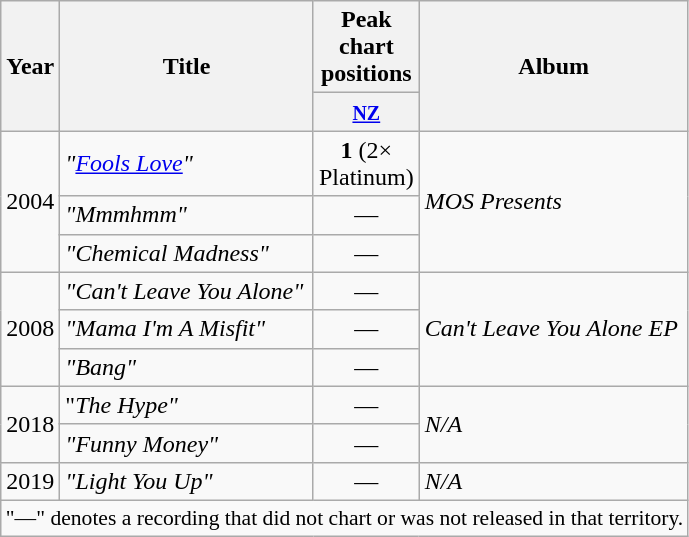<table class="wikitable plainrowheaders">
<tr>
<th rowspan="2"  width="1em">Year</th>
<th rowspan="2">Title</th>
<th width="3em">Peak chart positions</th>
<th rowspan="2">Album</th>
</tr>
<tr>
<th><small><a href='#'>NZ</a></small></th>
</tr>
<tr>
<td rowspan="3">2004</td>
<td><em>"<a href='#'>Fools Love</a>"</em></td>
<td align="center"><strong>1</strong> (2× Platinum)</td>
<td rowspan="3"><em>MOS Presents</em></td>
</tr>
<tr>
<td><em>"Mmmhmm"</em></td>
<td align="center">—</td>
</tr>
<tr>
<td><em>"Chemical Madness"</em></td>
<td align="center">—</td>
</tr>
<tr>
<td rowspan="3">2008</td>
<td><em>"Can't Leave You Alone"</em></td>
<td align="center">—</td>
<td rowspan="3"><em>Can't Leave You Alone EP</em></td>
</tr>
<tr>
<td><em>"Mama I'm A Misfit"</em></td>
<td align="center">—</td>
</tr>
<tr>
<td><em>"Bang"</em></td>
<td align="center">—</td>
</tr>
<tr>
<td rowspan="2">2018</td>
<td>"<em>The Hype"</em></td>
<td align="center">—</td>
<td rowspan="2"><em>N/A</em></td>
</tr>
<tr>
<td><em>"Funny Money"</em></td>
<td align="center">—</td>
</tr>
<tr>
<td>2019</td>
<td><em>"Light You Up"</em></td>
<td align="center">—</td>
<td><em>N/A</em></td>
</tr>
<tr>
<td colspan="4" style="font-size:90%" align="center">"—" denotes a recording that did not chart or was not released in that territory.</td>
</tr>
</table>
